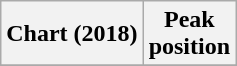<table class="wikitable sortable plainrowheaders" style="text-align:center">
<tr>
<th scope="col">Chart (2018)</th>
<th scope="col">Peak<br> position</th>
</tr>
<tr>
</tr>
</table>
